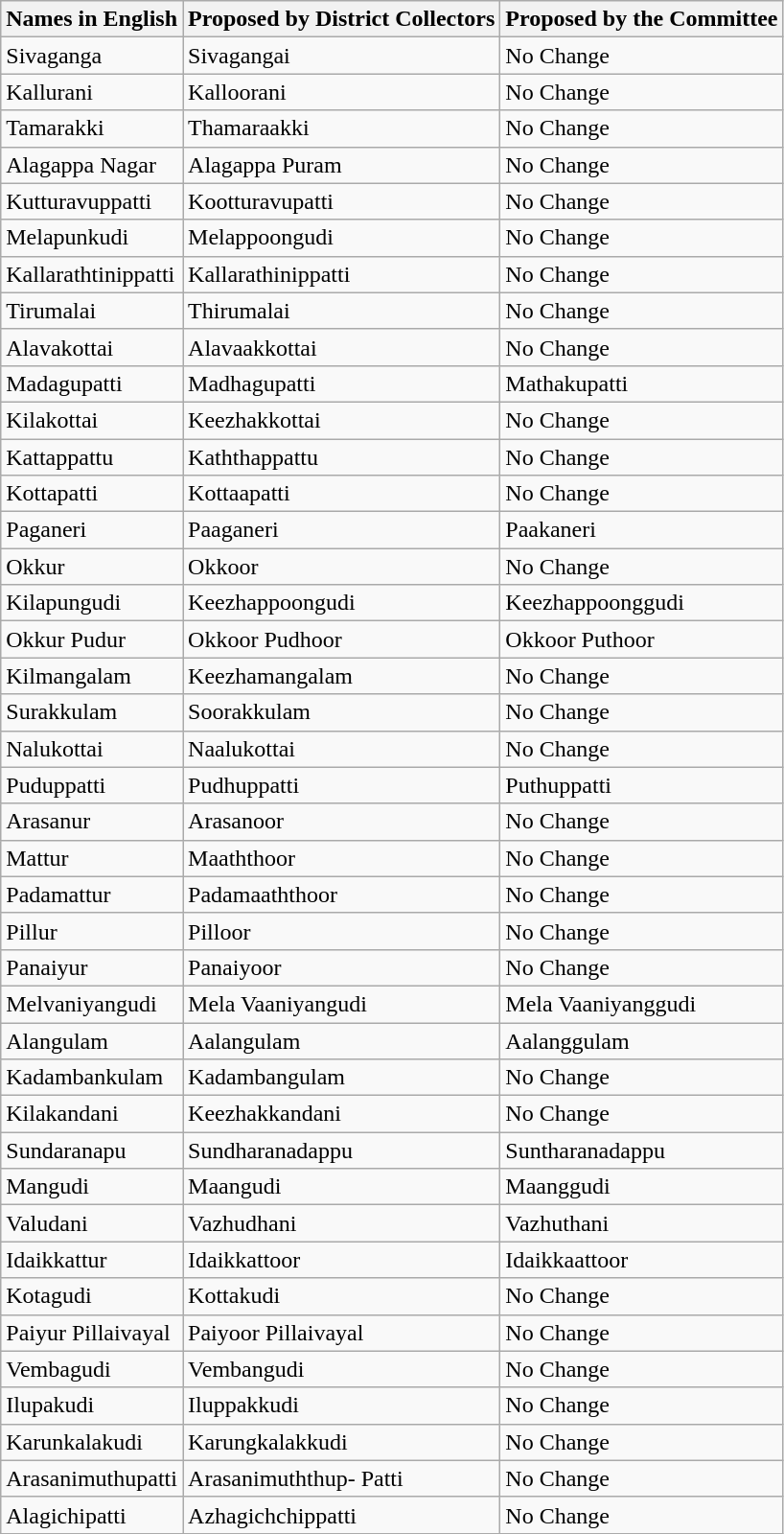<table class="wikitable">
<tr>
<th>Names in English</th>
<th>Proposed by District Collectors</th>
<th>Proposed by the Committee</th>
</tr>
<tr>
<td>Sivaganga</td>
<td>Sivagangai</td>
<td>No Change</td>
</tr>
<tr>
<td>Kallurani</td>
<td>Kalloorani</td>
<td>No Change</td>
</tr>
<tr>
<td>Tamarakki</td>
<td>Thamaraakki</td>
<td>No Change</td>
</tr>
<tr>
<td>Alagappa Nagar</td>
<td>Alagappa Puram</td>
<td>No Change</td>
</tr>
<tr>
<td>Kutturavuppatti</td>
<td>Kootturavupatti</td>
<td>No Change</td>
</tr>
<tr>
<td>Melapunkudi</td>
<td>Melappoongudi</td>
<td>No Change</td>
</tr>
<tr>
<td>Kallarathtinippatti</td>
<td>Kallarathinippatti</td>
<td>No Change</td>
</tr>
<tr>
<td>Tirumalai</td>
<td>Thirumalai</td>
<td>No Change</td>
</tr>
<tr>
<td>Alavakottai</td>
<td>Alavaakkottai</td>
<td>No Change</td>
</tr>
<tr>
<td>Madagupatti</td>
<td>Madhagupatti</td>
<td>Mathakupatti</td>
</tr>
<tr>
<td>Kilakottai</td>
<td>Keezhakkottai</td>
<td>No Change</td>
</tr>
<tr>
<td>Kattappattu</td>
<td>Kaththappattu</td>
<td>No Change</td>
</tr>
<tr>
<td>Kottapatti</td>
<td>Kottaapatti</td>
<td>No Change</td>
</tr>
<tr>
<td>Paganeri</td>
<td>Paaganeri</td>
<td>Paakaneri</td>
</tr>
<tr>
<td>Okkur</td>
<td>Okkoor</td>
<td>No Change</td>
</tr>
<tr>
<td>Kilapungudi</td>
<td>Keezhappoongudi</td>
<td>Keezhappoonggudi</td>
</tr>
<tr>
<td>Okkur Pudur</td>
<td>Okkoor  Pudhoor</td>
<td>Okkoor  Puthoor</td>
</tr>
<tr>
<td>Kilmangalam</td>
<td>Keezhamangalam</td>
<td>No Change</td>
</tr>
<tr>
<td>Surakkulam</td>
<td>Soorakkulam</td>
<td>No Change</td>
</tr>
<tr>
<td>Nalukottai</td>
<td>Naalukottai</td>
<td>No Change</td>
</tr>
<tr>
<td>Puduppatti</td>
<td>Pudhuppatti</td>
<td>Puthuppatti</td>
</tr>
<tr>
<td>Arasanur</td>
<td>Arasanoor</td>
<td>No Change</td>
</tr>
<tr>
<td>Mattur</td>
<td>Maaththoor</td>
<td>No Change</td>
</tr>
<tr>
<td>Padamattur</td>
<td>Padamaaththoor</td>
<td>No Change</td>
</tr>
<tr>
<td>Pillur</td>
<td>Pilloor</td>
<td>No Change</td>
</tr>
<tr>
<td>Panaiyur</td>
<td>Panaiyoor</td>
<td>No Change</td>
</tr>
<tr>
<td>Melvaniyangudi</td>
<td>Mela  Vaaniyangudi</td>
<td>Mela  Vaaniyanggudi</td>
</tr>
<tr>
<td>Alangulam</td>
<td>Aalangulam</td>
<td>Aalanggulam</td>
</tr>
<tr>
<td>Kadambankulam</td>
<td>Kadambangulam</td>
<td>No Change</td>
</tr>
<tr>
<td>Kilakandani</td>
<td>Keezhakkandani</td>
<td>No Change</td>
</tr>
<tr>
<td>Sundaranapu</td>
<td>Sundharanadappu</td>
<td>Suntharanadappu</td>
</tr>
<tr>
<td>Mangudi</td>
<td>Maangudi</td>
<td>Maanggudi</td>
</tr>
<tr>
<td>Valudani</td>
<td>Vazhudhani</td>
<td>Vazhuthani</td>
</tr>
<tr>
<td>Idaikkattur</td>
<td>Idaikkattoor</td>
<td>Idaikkaattoor</td>
</tr>
<tr>
<td>Kotagudi</td>
<td>Kottakudi</td>
<td>No Change</td>
</tr>
<tr>
<td>Paiyur Pillaivayal</td>
<td>Paiyoor  Pillaivayal</td>
<td>No Change</td>
</tr>
<tr>
<td>Vembagudi</td>
<td>Vembangudi</td>
<td>No Change</td>
</tr>
<tr>
<td>Ilupakudi</td>
<td>Iluppakkudi</td>
<td>No Change</td>
</tr>
<tr>
<td>Karunkalakudi</td>
<td>Karungkalakkudi</td>
<td>No Change</td>
</tr>
<tr>
<td>Arasanimuthupatti</td>
<td>Arasanimuththup-  Patti</td>
<td>No Change</td>
</tr>
<tr>
<td>Alagichipatti</td>
<td>Azhagichchippatti</td>
<td>No Change</td>
</tr>
</table>
